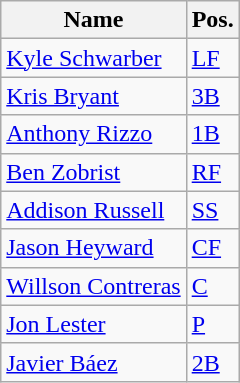<table class="wikitable">
<tr>
<th>Name</th>
<th>Pos.</th>
</tr>
<tr>
<td><a href='#'>Kyle Schwarber</a></td>
<td><a href='#'>LF</a></td>
</tr>
<tr>
<td><a href='#'>Kris Bryant</a></td>
<td><a href='#'>3B</a></td>
</tr>
<tr>
<td><a href='#'>Anthony Rizzo</a></td>
<td><a href='#'>1B</a></td>
</tr>
<tr>
<td><a href='#'>Ben Zobrist</a></td>
<td><a href='#'>RF</a></td>
</tr>
<tr>
<td><a href='#'>Addison Russell</a></td>
<td><a href='#'>SS</a></td>
</tr>
<tr>
<td><a href='#'>Jason Heyward</a></td>
<td><a href='#'>CF</a></td>
</tr>
<tr>
<td><a href='#'>Willson Contreras</a></td>
<td><a href='#'>C</a></td>
</tr>
<tr>
<td><a href='#'>Jon Lester</a></td>
<td><a href='#'>P</a></td>
</tr>
<tr>
<td><a href='#'>Javier Báez</a></td>
<td><a href='#'>2B</a></td>
</tr>
</table>
